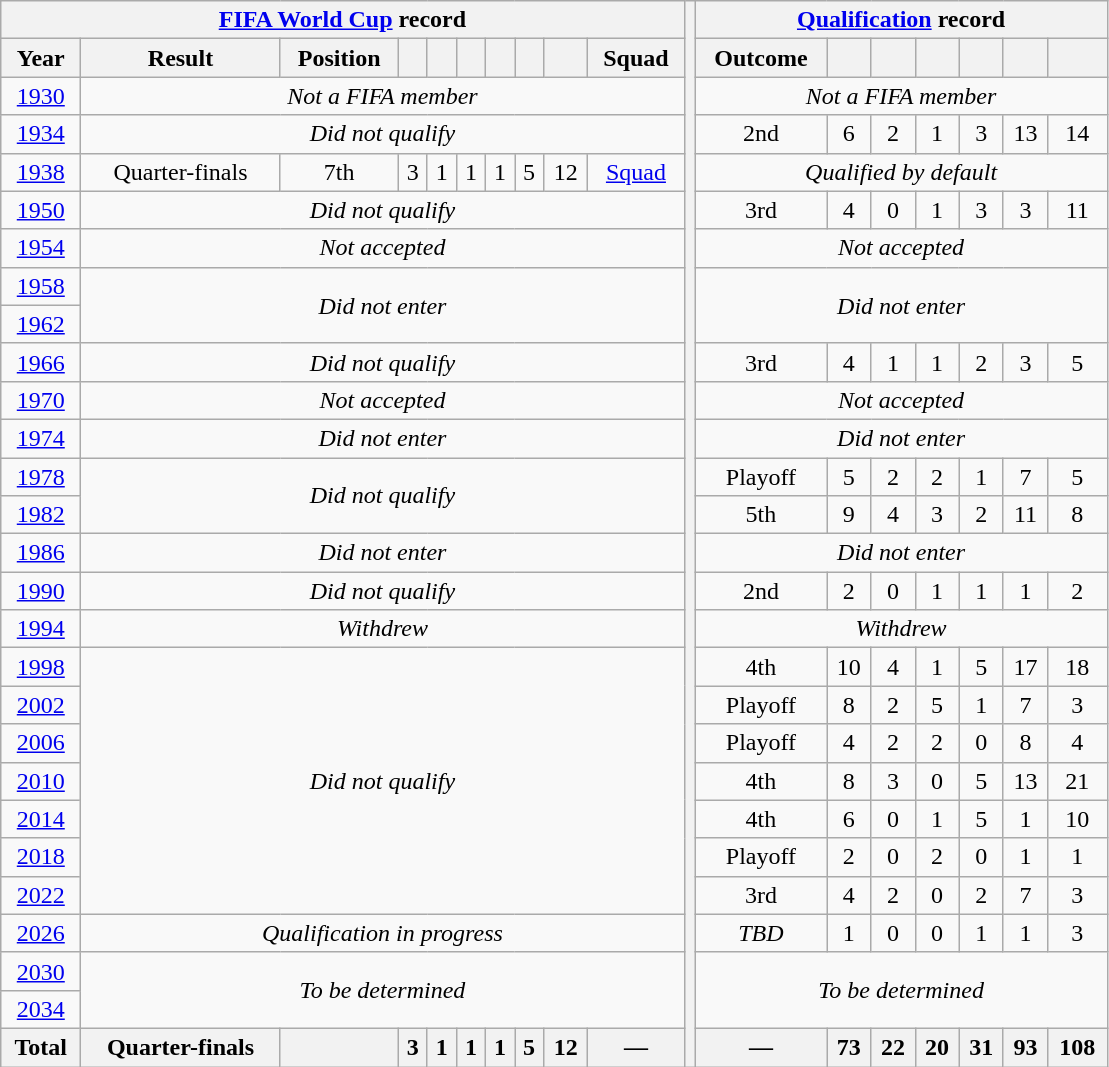<table class="wikitable" style="text-align: center;">
<tr>
<th colspan=10><a href='#'>FIFA World Cup</a> record</th>
<th width=1% rowspan=28></th>
<th colspan=7><a href='#'>Qualification</a> record</th>
</tr>
<tr>
<th>Year</th>
<th>Result</th>
<th>Position</th>
<th></th>
<th></th>
<th></th>
<th></th>
<th></th>
<th></th>
<th>Squad</th>
<th>Outcome</th>
<th></th>
<th></th>
<th></th>
<th></th>
<th></th>
<th></th>
</tr>
<tr>
<td> <a href='#'>1930</a></td>
<td colspan=9><em>Not a FIFA member</em></td>
<td colspan=7><em>Not a FIFA member</em></td>
</tr>
<tr>
<td> <a href='#'>1934</a></td>
<td colspan=9><em>Did not qualify</em></td>
<td>2nd</td>
<td>6</td>
<td>2</td>
<td>1</td>
<td>3</td>
<td>13</td>
<td>14</td>
</tr>
<tr>
<td> <a href='#'>1938</a></td>
<td>Quarter-finals</td>
<td>7th</td>
<td>3</td>
<td>1</td>
<td>1</td>
<td>1</td>
<td>5</td>
<td>12</td>
<td><a href='#'>Squad</a></td>
<td colspan=7><em>Qualified by default</em></td>
</tr>
<tr>
<td> <a href='#'>1950</a></td>
<td colspan=9><em>Did not qualify</em></td>
<td>3rd</td>
<td>4</td>
<td>0</td>
<td>1</td>
<td>3</td>
<td>3</td>
<td>11</td>
</tr>
<tr>
<td> <a href='#'>1954</a></td>
<td colspan=9><em>Not accepted</em></td>
<td colspan=7><em>Not accepted</em></td>
</tr>
<tr>
<td> <a href='#'>1958</a></td>
<td colspan=9 rowspan=2><em>Did not enter</em></td>
<td colspan=7 rowspan=2><em>Did not enter</em></td>
</tr>
<tr>
<td> <a href='#'>1962</a></td>
</tr>
<tr>
<td> <a href='#'>1966</a></td>
<td colspan=9><em>Did not qualify</em></td>
<td>3rd</td>
<td>4</td>
<td>1</td>
<td>1</td>
<td>2</td>
<td>3</td>
<td>5</td>
</tr>
<tr>
<td> <a href='#'>1970</a></td>
<td colspan=9><em>Not accepted</em></td>
<td colspan=7><em>Not accepted</em></td>
</tr>
<tr>
<td> <a href='#'>1974</a></td>
<td colspan=9><em>Did not enter</em></td>
<td colspan=7><em>Did not enter</em></td>
</tr>
<tr>
<td> <a href='#'>1978</a></td>
<td colspan=9 rowspan=2><em>Did not qualify</em></td>
<td>Playoff</td>
<td>5</td>
<td>2</td>
<td>2</td>
<td>1</td>
<td>7</td>
<td>5</td>
</tr>
<tr>
<td> <a href='#'>1982</a></td>
<td>5th</td>
<td>9</td>
<td>4</td>
<td>3</td>
<td>2</td>
<td>11</td>
<td>8</td>
</tr>
<tr>
<td> <a href='#'>1986</a></td>
<td colspan=9><em>Did not enter</em></td>
<td colspan=7><em>Did not enter</em></td>
</tr>
<tr>
<td> <a href='#'>1990</a></td>
<td colspan=9><em>Did not qualify</em></td>
<td>2nd</td>
<td>2</td>
<td>0</td>
<td>1</td>
<td>1</td>
<td>1</td>
<td>2</td>
</tr>
<tr>
<td> <a href='#'>1994</a></td>
<td colspan=9><em>Withdrew</em></td>
<td colspan=7><em>Withdrew</em></td>
</tr>
<tr>
<td> <a href='#'>1998</a></td>
<td colspan=9 rowspan=7><em>Did not qualify</em></td>
<td>4th</td>
<td>10</td>
<td>4</td>
<td>1</td>
<td>5</td>
<td>17</td>
<td>18</td>
</tr>
<tr>
<td>  <a href='#'>2002</a></td>
<td>Playoff</td>
<td>8</td>
<td>2</td>
<td>5</td>
<td>1</td>
<td>7</td>
<td>3</td>
</tr>
<tr>
<td> <a href='#'>2006</a></td>
<td>Playoff</td>
<td>4</td>
<td>2</td>
<td>2</td>
<td>0</td>
<td>8</td>
<td>4</td>
</tr>
<tr>
<td> <a href='#'>2010</a></td>
<td>4th</td>
<td>8</td>
<td>3</td>
<td>0</td>
<td>5</td>
<td>13</td>
<td>21</td>
</tr>
<tr>
<td> <a href='#'>2014</a></td>
<td>4th</td>
<td>6</td>
<td>0</td>
<td>1</td>
<td>5</td>
<td>1</td>
<td>10</td>
</tr>
<tr>
<td> <a href='#'>2018</a></td>
<td>Playoff</td>
<td>2</td>
<td>0</td>
<td>2</td>
<td>0</td>
<td>1</td>
<td>1</td>
</tr>
<tr>
<td> <a href='#'>2022</a></td>
<td>3rd</td>
<td>4</td>
<td>2</td>
<td>0</td>
<td>2</td>
<td>7</td>
<td>3</td>
</tr>
<tr>
<td>   <a href='#'>2026</a></td>
<td colspan=9><em>Qualification in progress</em></td>
<td><em>TBD</em></td>
<td>1</td>
<td>0</td>
<td>0</td>
<td>1</td>
<td>1</td>
<td>3</td>
</tr>
<tr>
<td>   <a href='#'>2030</a></td>
<td colspan=9 rowspan=2><em>To be determined</em></td>
<td colspan=7 rowspan=2><em>To be determined</em></td>
</tr>
<tr>
<td> <a href='#'>2034</a></td>
</tr>
<tr>
<th>Total</th>
<th>Quarter-finals</th>
<th></th>
<th>3</th>
<th>1</th>
<th>1</th>
<th>1</th>
<th>5</th>
<th>12</th>
<th>—</th>
<th>—</th>
<th>73</th>
<th>22</th>
<th>20</th>
<th>31</th>
<th>93</th>
<th>108</th>
</tr>
</table>
